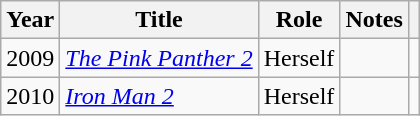<table class="wikitable sortable">
<tr>
<th>Year</th>
<th>Title</th>
<th>Role</th>
<th class="unsortable">Notes</th>
<th scope="col" class="unsortable"></th>
</tr>
<tr>
<td>2009</td>
<td><em><a href='#'>The Pink Panther 2</a></em></td>
<td>Herself</td>
<td></td>
<td></td>
</tr>
<tr>
<td>2010</td>
<td><em><a href='#'>Iron Man 2</a></em></td>
<td>Herself</td>
<td></td>
<td></td>
</tr>
</table>
